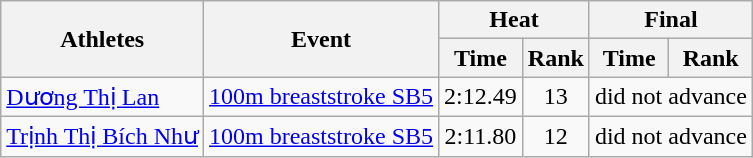<table class=wikitable>
<tr>
<th rowspan="2">Athletes</th>
<th rowspan="2">Event</th>
<th colspan="2">Heat</th>
<th colspan="2">Final</th>
</tr>
<tr>
<th>Time</th>
<th>Rank</th>
<th>Time</th>
<th>Rank</th>
</tr>
<tr align=center>
<td align=left><a href='#'>Dương Thị Lan</a> </td>
<td align=left><a href='#'>100m breaststroke SB5</a></td>
<td>2:12.49</td>
<td>13</td>
<td colspan=2>did not advance</td>
</tr>
<tr align=center>
<td align=left><a href='#'>Trịnh Thị Bích Như</a></td>
<td align=left><a href='#'>100m breaststroke SB5</a></td>
<td>2:11.80</td>
<td>12</td>
<td colspan=2>did not advance</td>
</tr>
</table>
